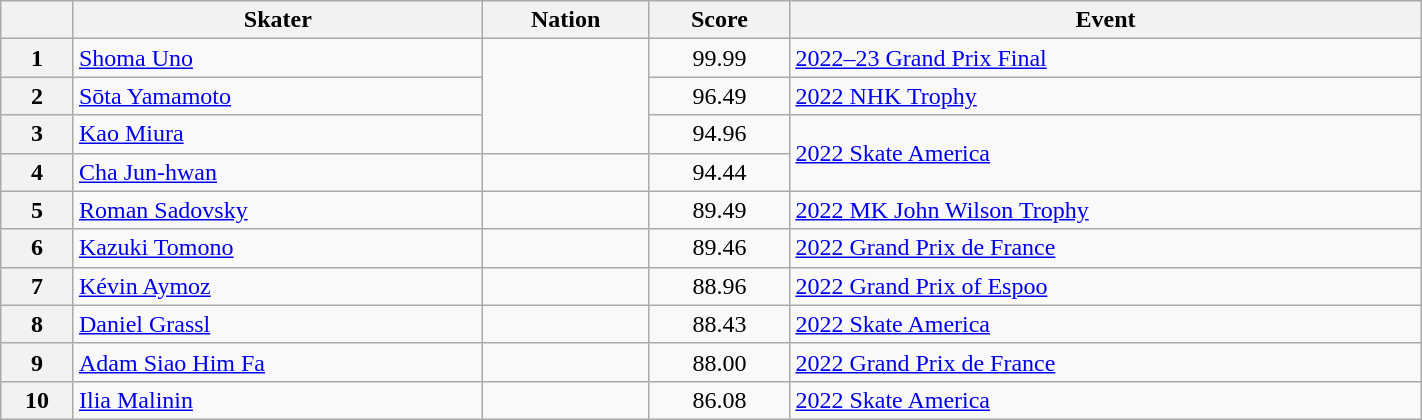<table class="wikitable sortable" style="text-align:left; width:75%">
<tr>
<th scope="col"></th>
<th scope="col">Skater</th>
<th scope="col">Nation</th>
<th scope="col">Score</th>
<th scope="col">Event</th>
</tr>
<tr>
<th scope="row">1</th>
<td><a href='#'>Shoma Uno</a></td>
<td rowspan="3"></td>
<td style="text-align:center;">99.99</td>
<td><a href='#'>2022–23 Grand Prix Final</a></td>
</tr>
<tr>
<th scope="row">2</th>
<td><a href='#'>Sōta Yamamoto</a></td>
<td style="text-align:center;">96.49</td>
<td><a href='#'>2022 NHK Trophy</a></td>
</tr>
<tr>
<th scope="row">3</th>
<td><a href='#'>Kao Miura</a></td>
<td style="text-align:center;">94.96</td>
<td rowspan="2"><a href='#'>2022 Skate America</a></td>
</tr>
<tr>
<th scope="row">4</th>
<td><a href='#'>Cha Jun-hwan</a></td>
<td></td>
<td style="text-align:center;">94.44</td>
</tr>
<tr>
<th scope="row">5</th>
<td><a href='#'>Roman Sadovsky</a></td>
<td></td>
<td style="text-align:center;">89.49</td>
<td><a href='#'>2022 MK John Wilson Trophy</a></td>
</tr>
<tr>
<th scope="row">6</th>
<td><a href='#'>Kazuki Tomono</a></td>
<td></td>
<td style="text-align:center;">89.46</td>
<td><a href='#'>2022 Grand Prix de France</a></td>
</tr>
<tr>
<th scope="row">7</th>
<td><a href='#'>Kévin Aymoz</a></td>
<td></td>
<td style="text-align:center;">88.96</td>
<td><a href='#'>2022 Grand Prix of Espoo</a></td>
</tr>
<tr>
<th scope="row">8</th>
<td><a href='#'>Daniel Grassl</a></td>
<td></td>
<td style="text-align:center;">88.43</td>
<td><a href='#'>2022 Skate America</a></td>
</tr>
<tr>
<th scope="row">9</th>
<td><a href='#'>Adam Siao Him Fa</a></td>
<td></td>
<td style="text-align:center;">88.00</td>
<td><a href='#'>2022 Grand Prix de France</a></td>
</tr>
<tr>
<th scope="row">10</th>
<td><a href='#'>Ilia Malinin</a></td>
<td></td>
<td style="text-align:center;">86.08</td>
<td><a href='#'>2022 Skate America</a></td>
</tr>
</table>
